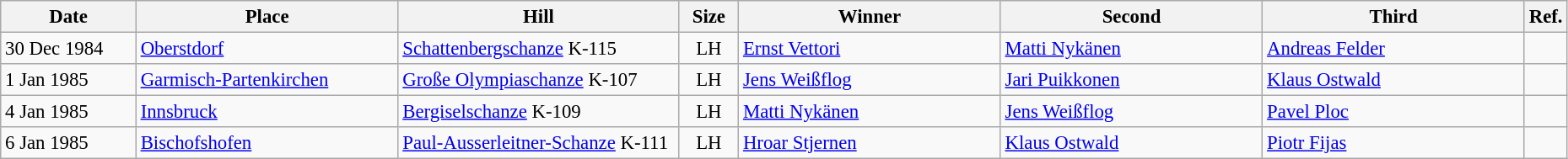<table class="wikitable" style="font-size:95%;">
<tr>
<th width="100">Date</th>
<th width="200">Place</th>
<th width="215">Hill</th>
<th width="40">Size</th>
<th width="200">Winner</th>
<th width="200">Second</th>
<th width="200">Third</th>
<th width="10">Ref.</th>
</tr>
<tr>
<td>30 Dec 1984</td>
<td> <a href='#'>Oberstdorf</a></td>
<td><a href='#'>Schattenbergschanze</a> K-115</td>
<td align=center>LH</td>
<td> <a href='#'>Ernst Vettori</a></td>
<td> <a href='#'>Matti Nykänen</a></td>
<td> <a href='#'>Andreas Felder</a></td>
<td></td>
</tr>
<tr>
<td>1 Jan 1985</td>
<td> <a href='#'>Garmisch-Partenkirchen</a></td>
<td><a href='#'>Große Olympiaschanze</a> K-107</td>
<td align=center>LH</td>
<td> <a href='#'>Jens Weißflog</a></td>
<td> <a href='#'>Jari Puikkonen</a></td>
<td> <a href='#'>Klaus Ostwald</a></td>
<td></td>
</tr>
<tr>
<td>4 Jan 1985</td>
<td> <a href='#'>Innsbruck</a></td>
<td><a href='#'>Bergiselschanze</a> K-109</td>
<td align=center>LH</td>
<td> <a href='#'>Matti Nykänen</a></td>
<td> <a href='#'>Jens Weißflog</a></td>
<td> <a href='#'>Pavel Ploc</a></td>
<td></td>
</tr>
<tr>
<td>6 Jan 1985</td>
<td> <a href='#'>Bischofshofen</a></td>
<td><a href='#'>Paul-Ausserleitner-Schanze</a> K-111</td>
<td align=center>LH</td>
<td> <a href='#'>Hroar Stjernen</a></td>
<td> <a href='#'>Klaus Ostwald</a></td>
<td> <a href='#'>Piotr Fijas</a></td>
<td></td>
</tr>
</table>
